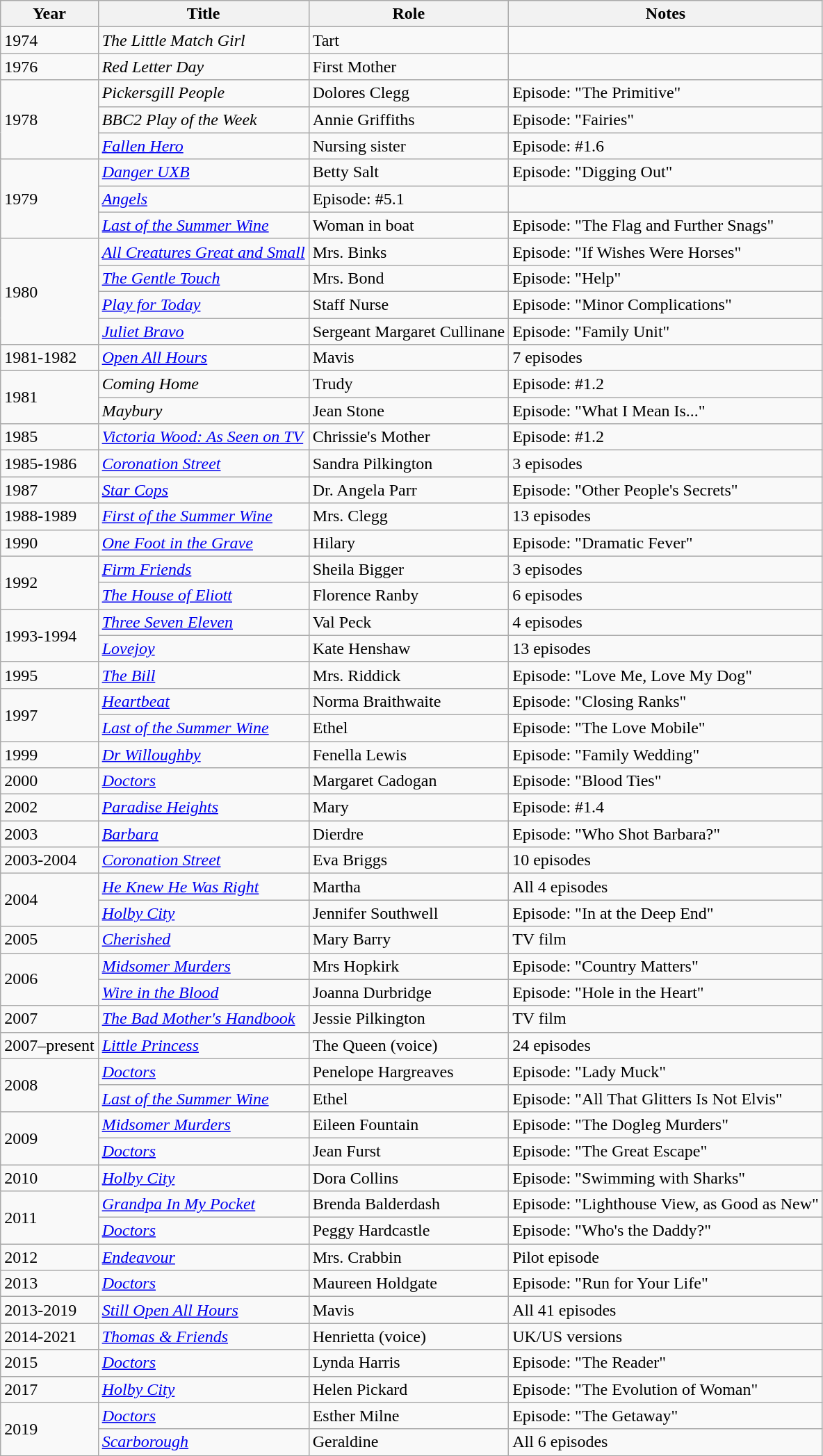<table class="wikitable sortable">
<tr>
<th>Year</th>
<th>Title</th>
<th>Role</th>
<th>Notes</th>
</tr>
<tr>
<td>1974</td>
<td><em>The Little Match Girl</em></td>
<td>Tart</td>
<td></td>
</tr>
<tr>
<td>1976</td>
<td><em>Red Letter Day</em></td>
<td>First Mother</td>
<td></td>
</tr>
<tr>
<td rowspan="3">1978</td>
<td><em>Pickersgill People</em></td>
<td>Dolores Clegg</td>
<td>Episode: "The Primitive"</td>
</tr>
<tr>
<td><em>BBC2 Play of the Week</em></td>
<td>Annie Griffiths</td>
<td>Episode: "Fairies"</td>
</tr>
<tr>
<td><em><a href='#'>Fallen Hero</a></em></td>
<td>Nursing sister</td>
<td>Episode: #1.6</td>
</tr>
<tr>
<td rowspan="3">1979</td>
<td><em><a href='#'>Danger UXB</a></em></td>
<td>Betty Salt</td>
<td>Episode: "Digging Out"</td>
</tr>
<tr>
<td><em><a href='#'>Angels</a></em></td>
<td>Episode: #5.1</td>
<td></td>
</tr>
<tr>
<td><em><a href='#'>Last of the Summer Wine</a></em></td>
<td>Woman in boat</td>
<td>Episode: "The Flag and Further Snags"</td>
</tr>
<tr>
<td rowspan="4">1980</td>
<td><em><a href='#'>All Creatures Great and Small</a></em></td>
<td>Mrs. Binks</td>
<td>Episode: "If Wishes Were Horses"</td>
</tr>
<tr>
<td><em><a href='#'>The Gentle Touch</a></em></td>
<td>Mrs. Bond</td>
<td>Episode: "Help"</td>
</tr>
<tr>
<td><em><a href='#'>Play for Today</a></em></td>
<td>Staff Nurse</td>
<td>Episode: "Minor Complications"</td>
</tr>
<tr>
<td><em><a href='#'>Juliet Bravo</a></em></td>
<td>Sergeant Margaret Cullinane</td>
<td>Episode: "Family Unit"</td>
</tr>
<tr>
<td>1981-1982</td>
<td><em><a href='#'>Open All Hours</a></em></td>
<td>Mavis</td>
<td>7 episodes</td>
</tr>
<tr>
<td rowspan="2">1981</td>
<td><em>Coming Home</em></td>
<td>Trudy</td>
<td>Episode: #1.2</td>
</tr>
<tr>
<td><em>Maybury</em></td>
<td>Jean Stone</td>
<td>Episode: "What I Mean Is..."</td>
</tr>
<tr>
<td>1985</td>
<td><em><a href='#'>Victoria Wood: As Seen on TV</a></em></td>
<td>Chrissie's Mother</td>
<td>Episode: #1.2</td>
</tr>
<tr>
<td>1985-1986</td>
<td><em><a href='#'>Coronation Street</a></em></td>
<td>Sandra Pilkington</td>
<td>3 episodes</td>
</tr>
<tr>
<td>1987</td>
<td><em><a href='#'>Star Cops</a></em></td>
<td>Dr. Angela Parr</td>
<td>Episode: "Other People's Secrets"</td>
</tr>
<tr>
<td>1988-1989</td>
<td><em><a href='#'>First of the Summer Wine</a></em></td>
<td>Mrs. Clegg</td>
<td>13 episodes</td>
</tr>
<tr>
<td>1990</td>
<td><em><a href='#'>One Foot in the Grave</a></em></td>
<td>Hilary</td>
<td>Episode: "Dramatic Fever"</td>
</tr>
<tr>
<td rowspan="2">1992</td>
<td><em><a href='#'>Firm Friends</a></em></td>
<td>Sheila Bigger</td>
<td>3 episodes</td>
</tr>
<tr>
<td><em><a href='#'>The House of Eliott</a></em></td>
<td>Florence Ranby</td>
<td>6 episodes</td>
</tr>
<tr>
<td rowspan="2">1993-1994</td>
<td><em><a href='#'>Three Seven Eleven</a></em></td>
<td>Val Peck</td>
<td>4 episodes</td>
</tr>
<tr>
<td><em><a href='#'>Lovejoy</a></em></td>
<td>Kate Henshaw</td>
<td>13 episodes</td>
</tr>
<tr>
<td>1995</td>
<td><em><a href='#'>The Bill</a></em></td>
<td>Mrs. Riddick</td>
<td>Episode: "Love Me, Love My Dog"</td>
</tr>
<tr>
<td rowspan="2">1997</td>
<td><em><a href='#'>Heartbeat</a></em></td>
<td>Norma Braithwaite</td>
<td>Episode: "Closing Ranks"</td>
</tr>
<tr>
<td><em><a href='#'>Last of the Summer Wine</a></em></td>
<td>Ethel</td>
<td>Episode: "The Love Mobile"</td>
</tr>
<tr>
<td>1999</td>
<td><em><a href='#'>Dr Willoughby</a></em></td>
<td>Fenella Lewis</td>
<td>Episode: "Family Wedding"</td>
</tr>
<tr>
<td>2000</td>
<td><em><a href='#'>Doctors</a></em></td>
<td>Margaret Cadogan</td>
<td>Episode: "Blood Ties"</td>
</tr>
<tr>
<td>2002</td>
<td><em><a href='#'>Paradise Heights</a></em></td>
<td>Mary</td>
<td>Episode: #1.4</td>
</tr>
<tr>
<td>2003</td>
<td><em><a href='#'>Barbara</a></em></td>
<td>Dierdre</td>
<td>Episode: "Who Shot Barbara?"</td>
</tr>
<tr>
<td>2003-2004</td>
<td><em><a href='#'>Coronation Street</a></em></td>
<td>Eva Briggs</td>
<td>10 episodes</td>
</tr>
<tr>
<td rowspan="2">2004</td>
<td><em><a href='#'>He Knew He Was Right</a></em></td>
<td>Martha</td>
<td>All 4 episodes</td>
</tr>
<tr>
<td><em><a href='#'>Holby City</a></em></td>
<td>Jennifer Southwell</td>
<td>Episode: "In at the Deep End"</td>
</tr>
<tr>
<td>2005</td>
<td><em><a href='#'>Cherished</a></em></td>
<td>Mary Barry</td>
<td>TV film</td>
</tr>
<tr>
<td rowspan="2">2006</td>
<td><em><a href='#'>Midsomer Murders</a></em></td>
<td>Mrs Hopkirk</td>
<td>Episode: "Country Matters"</td>
</tr>
<tr>
<td><em><a href='#'>Wire in the Blood</a></em></td>
<td>Joanna Durbridge</td>
<td>Episode: "Hole in the Heart"</td>
</tr>
<tr>
<td>2007</td>
<td><em><a href='#'>The Bad Mother's Handbook</a></em></td>
<td>Jessie Pilkington</td>
<td>TV film</td>
</tr>
<tr>
<td>2007–present</td>
<td><em><a href='#'>Little Princess</a></em></td>
<td>The Queen (voice)</td>
<td>24 episodes</td>
</tr>
<tr>
<td rowspan="2">2008</td>
<td><em><a href='#'>Doctors</a></em></td>
<td>Penelope Hargreaves</td>
<td>Episode: "Lady Muck"</td>
</tr>
<tr>
<td><em><a href='#'>Last of the Summer Wine</a></em></td>
<td>Ethel</td>
<td>Episode: "All That Glitters Is Not Elvis"</td>
</tr>
<tr>
<td rowspan="2">2009</td>
<td><em><a href='#'>Midsomer Murders</a></em></td>
<td>Eileen Fountain</td>
<td>Episode: "The Dogleg Murders"</td>
</tr>
<tr>
<td><em><a href='#'>Doctors</a></em></td>
<td>Jean Furst</td>
<td>Episode: "The Great Escape"</td>
</tr>
<tr>
<td>2010</td>
<td><em><a href='#'>Holby City</a></em></td>
<td>Dora Collins</td>
<td>Episode: "Swimming with Sharks"</td>
</tr>
<tr>
<td rowspan="2">2011</td>
<td><em><a href='#'>Grandpa In My Pocket</a></em></td>
<td>Brenda Balderdash</td>
<td>Episode: "Lighthouse View, as Good as New"</td>
</tr>
<tr>
<td><em><a href='#'>Doctors</a></em></td>
<td>Peggy Hardcastle</td>
<td>Episode: "Who's the Daddy?"</td>
</tr>
<tr>
<td>2012</td>
<td><em><a href='#'>Endeavour</a></em></td>
<td>Mrs. Crabbin</td>
<td>Pilot episode</td>
</tr>
<tr>
<td>2013</td>
<td><em><a href='#'>Doctors</a></em></td>
<td>Maureen Holdgate</td>
<td>Episode: "Run for Your Life"</td>
</tr>
<tr>
<td>2013-2019</td>
<td><em><a href='#'>Still Open All Hours</a></em></td>
<td>Mavis</td>
<td>All 41 episodes</td>
</tr>
<tr>
<td>2014-2021</td>
<td><em><a href='#'>Thomas & Friends</a></em></td>
<td>Henrietta (voice)</td>
<td>UK/US versions</td>
</tr>
<tr>
<td>2015</td>
<td><em><a href='#'>Doctors</a></em></td>
<td>Lynda Harris</td>
<td>Episode: "The Reader"</td>
</tr>
<tr>
<td>2017</td>
<td><em><a href='#'>Holby City</a></em></td>
<td>Helen Pickard</td>
<td>Episode: "The Evolution of Woman"</td>
</tr>
<tr>
<td rowspan="2">2019</td>
<td><em><a href='#'>Doctors</a></em></td>
<td>Esther Milne</td>
<td>Episode: "The Getaway"</td>
</tr>
<tr>
<td><em><a href='#'>Scarborough</a></em></td>
<td>Geraldine</td>
<td>All 6 episodes</td>
</tr>
</table>
